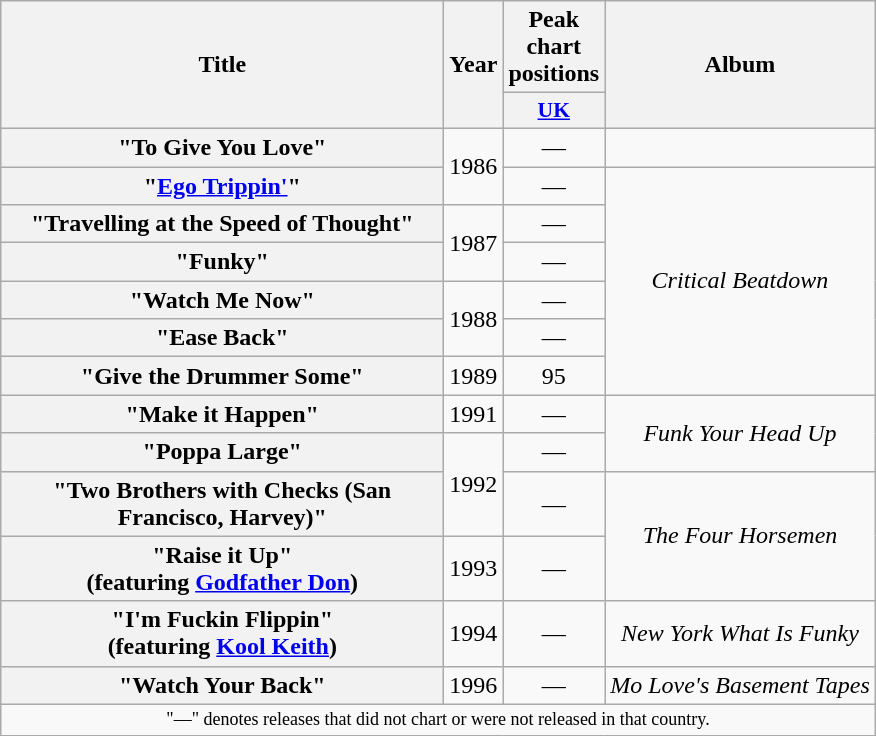<table class="wikitable plainrowheaders" style="text-align:center;" border="1">
<tr>
<th scope="col" rowspan="2" style="width:18em;">Title</th>
<th scope="col" rowspan="2">Year</th>
<th scope="col" colspan="1">Peak chart positions</th>
<th scope="col" rowspan="2">Album</th>
</tr>
<tr>
<th scope="col" style="width:3em;font-size:90%;"><a href='#'>UK</a><br></th>
</tr>
<tr>
<th scope="row">"To Give You Love"</th>
<td rowspan="2">1986</td>
<td align="center">—</td>
<td></td>
</tr>
<tr>
<th scope="row">"<a href='#'>Ego Trippin'</a>"</th>
<td align="center">—</td>
<td rowspan="6"><em>Critical Beatdown</em></td>
</tr>
<tr>
<th scope="row">"Travelling at the Speed of Thought"</th>
<td rowspan="2">1987</td>
<td align="center">—</td>
</tr>
<tr>
<th scope="row">"Funky"</th>
<td align="center">—</td>
</tr>
<tr>
<th scope="row">"Watch Me Now"</th>
<td rowspan="2">1988</td>
<td align="center">—</td>
</tr>
<tr>
<th scope="row">"Ease Back"</th>
<td align="center">—</td>
</tr>
<tr>
<th scope="row">"Give the Drummer Some"</th>
<td>1989</td>
<td align="center">95</td>
</tr>
<tr>
<th scope="row">"Make it Happen"</th>
<td>1991</td>
<td align="center">—</td>
<td rowspan="2"><em>Funk Your Head Up</em></td>
</tr>
<tr>
<th scope="row">"Poppa Large"</th>
<td rowspan="2">1992</td>
<td align="center">—</td>
</tr>
<tr>
<th scope="row">"Two Brothers with Checks (San Francisco, Harvey)"</th>
<td align="center">—</td>
<td rowspan="2"><em>The Four Horsemen</em></td>
</tr>
<tr>
<th scope="row">"Raise it Up"<br><span>(featuring <a href='#'>Godfather Don</a>)</span></th>
<td>1993</td>
<td align="center">—</td>
</tr>
<tr>
<th scope="row">"I'm Fuckin Flippin"<br><span>(featuring <a href='#'>Kool Keith</a>)</span></th>
<td>1994</td>
<td align="center">—</td>
<td><em>New York What Is Funky</em></td>
</tr>
<tr>
<th scope="row">"Watch Your Back"</th>
<td>1996</td>
<td align="center">—</td>
<td><em>Mo Love's Basement Tapes</em></td>
</tr>
<tr>
<td colspan="6"  style="text-align:center; font-size:75%;">"—" denotes releases that did not chart or were not released in that country.</td>
</tr>
</table>
